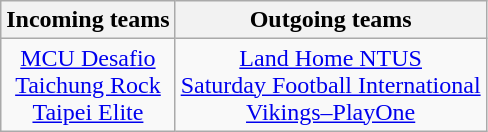<table class="wikitable">
<tr>
<th>Incoming teams</th>
<th>Outgoing teams</th>
</tr>
<tr>
<td align=center><a href='#'>MCU Desafio</a><br><a href='#'>Taichung Rock</a><br><a href='#'>Taipei Elite</a></td>
<td align=center><a href='#'>Land Home NTUS</a><br><a href='#'>Saturday Football International</a><br><a href='#'>Vikings–PlayOne</a></td>
</tr>
</table>
